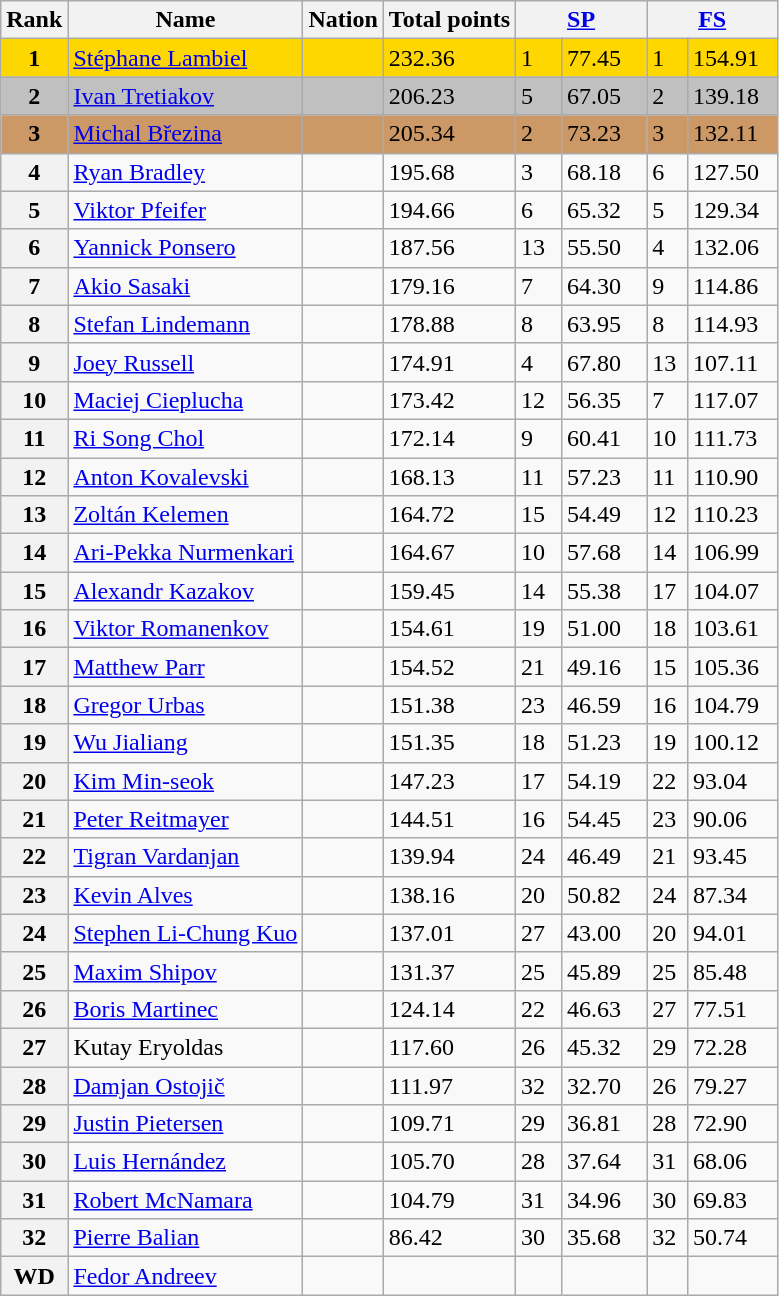<table class="wikitable sortable">
<tr>
<th>Rank</th>
<th>Name</th>
<th>Nation</th>
<th>Total points</th>
<th colspan="2" width="80px"><a href='#'>SP</a></th>
<th colspan="2" width="80px"><a href='#'>FS</a></th>
</tr>
<tr bgcolor="gold">
<td align="center"><strong>1</strong></td>
<td><a href='#'>Stéphane Lambiel</a></td>
<td></td>
<td>232.36</td>
<td>1</td>
<td>77.45</td>
<td>1</td>
<td>154.91</td>
</tr>
<tr bgcolor="silver">
<td align="center"><strong>2</strong></td>
<td><a href='#'>Ivan Tretiakov</a></td>
<td></td>
<td>206.23</td>
<td>5</td>
<td>67.05</td>
<td>2</td>
<td>139.18</td>
</tr>
<tr bgcolor="cc9966">
<td align="center"><strong>3</strong></td>
<td><a href='#'>Michal Březina</a></td>
<td></td>
<td>205.34</td>
<td>2</td>
<td>73.23</td>
<td>3</td>
<td>132.11</td>
</tr>
<tr>
<th>4</th>
<td><a href='#'>Ryan Bradley</a></td>
<td></td>
<td>195.68</td>
<td>3</td>
<td>68.18</td>
<td>6</td>
<td>127.50</td>
</tr>
<tr>
<th>5</th>
<td><a href='#'>Viktor Pfeifer</a></td>
<td></td>
<td>194.66</td>
<td>6</td>
<td>65.32</td>
<td>5</td>
<td>129.34</td>
</tr>
<tr>
<th>6</th>
<td><a href='#'>Yannick Ponsero</a></td>
<td></td>
<td>187.56</td>
<td>13</td>
<td>55.50</td>
<td>4</td>
<td>132.06</td>
</tr>
<tr>
<th>7</th>
<td><a href='#'>Akio Sasaki</a></td>
<td></td>
<td>179.16</td>
<td>7</td>
<td>64.30</td>
<td>9</td>
<td>114.86</td>
</tr>
<tr>
<th>8</th>
<td><a href='#'>Stefan Lindemann</a></td>
<td></td>
<td>178.88</td>
<td>8</td>
<td>63.95</td>
<td>8</td>
<td>114.93</td>
</tr>
<tr>
<th>9</th>
<td><a href='#'>Joey Russell</a></td>
<td></td>
<td>174.91</td>
<td>4</td>
<td>67.80</td>
<td>13</td>
<td>107.11</td>
</tr>
<tr>
<th>10</th>
<td><a href='#'>Maciej Cieplucha</a></td>
<td></td>
<td>173.42</td>
<td>12</td>
<td>56.35</td>
<td>7</td>
<td>117.07</td>
</tr>
<tr>
<th>11</th>
<td><a href='#'>Ri Song Chol</a></td>
<td></td>
<td>172.14</td>
<td>9</td>
<td>60.41</td>
<td>10</td>
<td>111.73</td>
</tr>
<tr>
<th>12</th>
<td><a href='#'>Anton Kovalevski</a></td>
<td></td>
<td>168.13</td>
<td>11</td>
<td>57.23</td>
<td>11</td>
<td>110.90</td>
</tr>
<tr>
<th>13</th>
<td><a href='#'>Zoltán Kelemen</a></td>
<td></td>
<td>164.72</td>
<td>15</td>
<td>54.49</td>
<td>12</td>
<td>110.23</td>
</tr>
<tr>
<th>14</th>
<td><a href='#'>Ari-Pekka Nurmenkari</a></td>
<td></td>
<td>164.67</td>
<td>10</td>
<td>57.68</td>
<td>14</td>
<td>106.99</td>
</tr>
<tr>
<th>15</th>
<td><a href='#'>Alexandr Kazakov</a></td>
<td></td>
<td>159.45</td>
<td>14</td>
<td>55.38</td>
<td>17</td>
<td>104.07</td>
</tr>
<tr>
<th>16</th>
<td><a href='#'>Viktor Romanenkov</a></td>
<td></td>
<td>154.61</td>
<td>19</td>
<td>51.00</td>
<td>18</td>
<td>103.61</td>
</tr>
<tr>
<th>17</th>
<td><a href='#'>Matthew Parr</a></td>
<td></td>
<td>154.52</td>
<td>21</td>
<td>49.16</td>
<td>15</td>
<td>105.36</td>
</tr>
<tr>
<th>18</th>
<td><a href='#'>Gregor Urbas</a></td>
<td></td>
<td>151.38</td>
<td>23</td>
<td>46.59</td>
<td>16</td>
<td>104.79</td>
</tr>
<tr>
<th>19</th>
<td><a href='#'>Wu Jialiang</a></td>
<td></td>
<td>151.35</td>
<td>18</td>
<td>51.23</td>
<td>19</td>
<td>100.12</td>
</tr>
<tr>
<th>20</th>
<td><a href='#'>Kim Min-seok</a></td>
<td></td>
<td>147.23</td>
<td>17</td>
<td>54.19</td>
<td>22</td>
<td>93.04</td>
</tr>
<tr>
<th>21</th>
<td><a href='#'>Peter Reitmayer</a></td>
<td></td>
<td>144.51</td>
<td>16</td>
<td>54.45</td>
<td>23</td>
<td>90.06</td>
</tr>
<tr>
<th>22</th>
<td><a href='#'>Tigran Vardanjan</a></td>
<td></td>
<td>139.94</td>
<td>24</td>
<td>46.49</td>
<td>21</td>
<td>93.45</td>
</tr>
<tr>
<th>23</th>
<td><a href='#'>Kevin Alves</a></td>
<td></td>
<td>138.16</td>
<td>20</td>
<td>50.82</td>
<td>24</td>
<td>87.34</td>
</tr>
<tr>
<th>24</th>
<td><a href='#'>Stephen Li-Chung Kuo</a></td>
<td></td>
<td>137.01</td>
<td>27</td>
<td>43.00</td>
<td>20</td>
<td>94.01</td>
</tr>
<tr>
<th>25</th>
<td><a href='#'>Maxim Shipov</a></td>
<td></td>
<td>131.37</td>
<td>25</td>
<td>45.89</td>
<td>25</td>
<td>85.48</td>
</tr>
<tr>
<th>26</th>
<td><a href='#'>Boris Martinec</a></td>
<td></td>
<td>124.14</td>
<td>22</td>
<td>46.63</td>
<td>27</td>
<td>77.51</td>
</tr>
<tr>
<th>27</th>
<td>Kutay Eryoldas</td>
<td></td>
<td>117.60</td>
<td>26</td>
<td>45.32</td>
<td>29</td>
<td>72.28</td>
</tr>
<tr>
<th>28</th>
<td><a href='#'>Damjan Ostojič</a></td>
<td></td>
<td>111.97</td>
<td>32</td>
<td>32.70</td>
<td>26</td>
<td>79.27</td>
</tr>
<tr>
<th>29</th>
<td><a href='#'>Justin Pietersen</a></td>
<td></td>
<td>109.71</td>
<td>29</td>
<td>36.81</td>
<td>28</td>
<td>72.90</td>
</tr>
<tr>
<th>30</th>
<td><a href='#'>Luis Hernández</a></td>
<td></td>
<td>105.70</td>
<td>28</td>
<td>37.64</td>
<td>31</td>
<td>68.06</td>
</tr>
<tr>
<th>31</th>
<td><a href='#'>Robert McNamara</a></td>
<td></td>
<td>104.79</td>
<td>31</td>
<td>34.96</td>
<td>30</td>
<td>69.83</td>
</tr>
<tr>
<th>32</th>
<td><a href='#'>Pierre Balian</a></td>
<td></td>
<td>86.42</td>
<td>30</td>
<td>35.68</td>
<td>32</td>
<td>50.74</td>
</tr>
<tr>
<th>WD</th>
<td><a href='#'>Fedor Andreev</a></td>
<td></td>
<td></td>
<td></td>
<td></td>
<td></td>
<td></td>
</tr>
</table>
